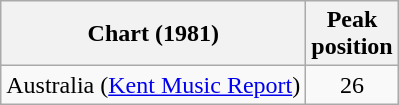<table class="wikitable">
<tr>
<th>Chart (1981)</th>
<th>Peak<br>position</th>
</tr>
<tr>
<td>Australia (<a href='#'>Kent Music Report</a>)</td>
<td style="text-align:center;">26</td>
</tr>
</table>
